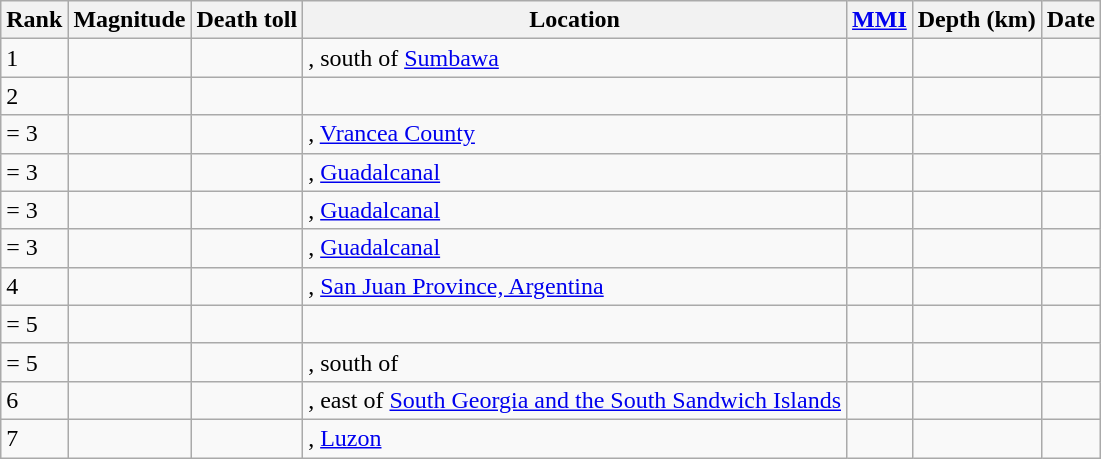<table class="sortable wikitable" style="font-size:100%;">
<tr>
<th>Rank</th>
<th>Magnitude</th>
<th>Death toll</th>
<th>Location</th>
<th><a href='#'>MMI</a></th>
<th>Depth (km)</th>
<th>Date</th>
</tr>
<tr>
<td>1</td>
<td></td>
<td></td>
<td>, south of <a href='#'>Sumbawa</a></td>
<td></td>
<td></td>
<td></td>
</tr>
<tr>
<td>2</td>
<td></td>
<td></td>
<td></td>
<td></td>
<td></td>
<td></td>
</tr>
<tr>
<td>= 3</td>
<td></td>
<td></td>
<td>, <a href='#'>Vrancea County</a></td>
<td></td>
<td></td>
<td></td>
</tr>
<tr>
<td>= 3</td>
<td></td>
<td></td>
<td>, <a href='#'>Guadalcanal</a></td>
<td></td>
<td></td>
<td></td>
</tr>
<tr>
<td>= 3</td>
<td></td>
<td></td>
<td>, <a href='#'>Guadalcanal</a></td>
<td></td>
<td></td>
<td></td>
</tr>
<tr>
<td>= 3</td>
<td></td>
<td></td>
<td>, <a href='#'>Guadalcanal</a></td>
<td></td>
<td></td>
<td></td>
</tr>
<tr>
<td>4</td>
<td></td>
<td></td>
<td>, <a href='#'>San Juan Province, Argentina</a></td>
<td></td>
<td></td>
<td></td>
</tr>
<tr>
<td>= 5</td>
<td></td>
<td></td>
<td></td>
<td></td>
<td></td>
<td></td>
</tr>
<tr>
<td>= 5</td>
<td></td>
<td></td>
<td>, south of</td>
<td></td>
<td></td>
<td></td>
</tr>
<tr>
<td>6</td>
<td></td>
<td></td>
<td>, east of <a href='#'>South Georgia and the South Sandwich Islands</a></td>
<td></td>
<td></td>
<td></td>
</tr>
<tr>
<td>7</td>
<td></td>
<td></td>
<td>, <a href='#'>Luzon</a></td>
<td></td>
<td></td>
<td></td>
</tr>
</table>
